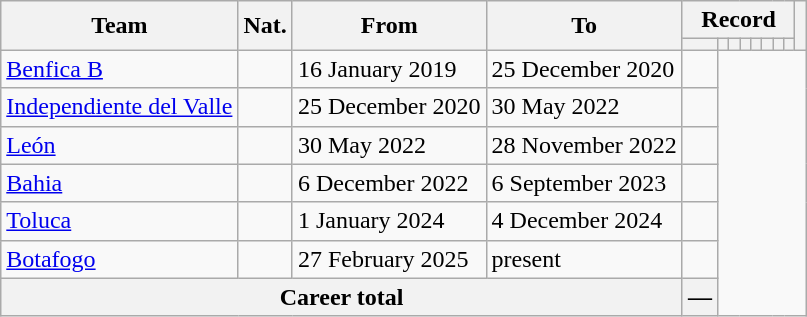<table class="wikitable" style="text-align: center">
<tr>
<th rowspan="2">Team</th>
<th rowspan="2">Nat.</th>
<th rowspan="2">From</th>
<th rowspan="2">To</th>
<th colspan="8">Record</th>
<th rowspan=2></th>
</tr>
<tr>
<th></th>
<th></th>
<th></th>
<th></th>
<th></th>
<th></th>
<th></th>
<th></th>
</tr>
<tr>
<td align="left"><a href='#'>Benfica B</a></td>
<td></td>
<td align=left>16 January 2019</td>
<td align=left>25 December 2020<br></td>
<td></td>
</tr>
<tr>
<td align="left"><a href='#'>Independiente del Valle</a></td>
<td></td>
<td align=left>25 December 2020</td>
<td align=left>30 May 2022<br></td>
<td></td>
</tr>
<tr>
<td align="left"><a href='#'>León</a></td>
<td></td>
<td align=left>30 May 2022</td>
<td align=left>28 November 2022<br></td>
<td></td>
</tr>
<tr>
<td align="left"><a href='#'>Bahia</a></td>
<td></td>
<td align=left>6 December 2022</td>
<td align=left>6 September 2023<br></td>
<td></td>
</tr>
<tr>
<td align="left"><a href='#'>Toluca</a></td>
<td></td>
<td align=left>1 January 2024</td>
<td align=left>4 December 2024<br></td>
<td></td>
</tr>
<tr>
<td align="left"><a href='#'>Botafogo</a></td>
<td></td>
<td align=left>27 February 2025</td>
<td align=left>present<br></td>
<td></td>
</tr>
<tr>
<th colspan="4"><strong>Career total</strong><br></th>
<th>—</th>
</tr>
</table>
